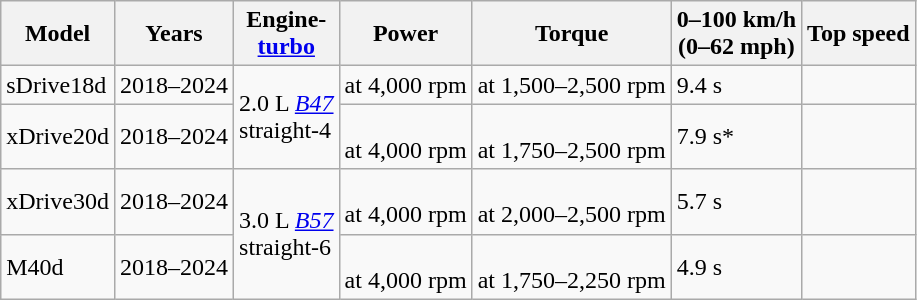<table class="wikitable sortable">
<tr>
<th>Model</th>
<th>Years</th>
<th>Engine-<br> <a href='#'>turbo</a></th>
<th>Power</th>
<th>Torque</th>
<th>0–100 km/h <br> (0–62 mph)</th>
<th>Top speed</th>
</tr>
<tr>
<td>sDrive18d</td>
<td>2018–2024</td>
<td rowspan="2">2.0 L <em><a href='#'>B47</a></em> <br> straight-4</td>
<td> at 4,000 rpm</td>
<td> at 1,500–2,500 rpm</td>
<td>9.4 s</td>
<td></td>
</tr>
<tr>
<td>xDrive20d</td>
<td>2018–2024</td>
<td> <br> at 4,000 rpm</td>
<td> <br> at 1,750–2,500 rpm</td>
<td>7.9 s*</td>
<td></td>
</tr>
<tr>
<td>xDrive30d</td>
<td>2018–2024</td>
<td rowspan=2>3.0 L <em><a href='#'>B57</a></em> <br> straight-6</td>
<td> <br> at 4,000 rpm</td>
<td> <br> at 2,000–2,500 rpm</td>
<td>5.7 s</td>
<td></td>
</tr>
<tr>
<td>M40d</td>
<td>2018–2024</td>
<td> <br> at 4,000 rpm</td>
<td> <br> at 1,750–2,250 rpm</td>
<td>4.9 s</td>
<td></td>
</tr>
</table>
